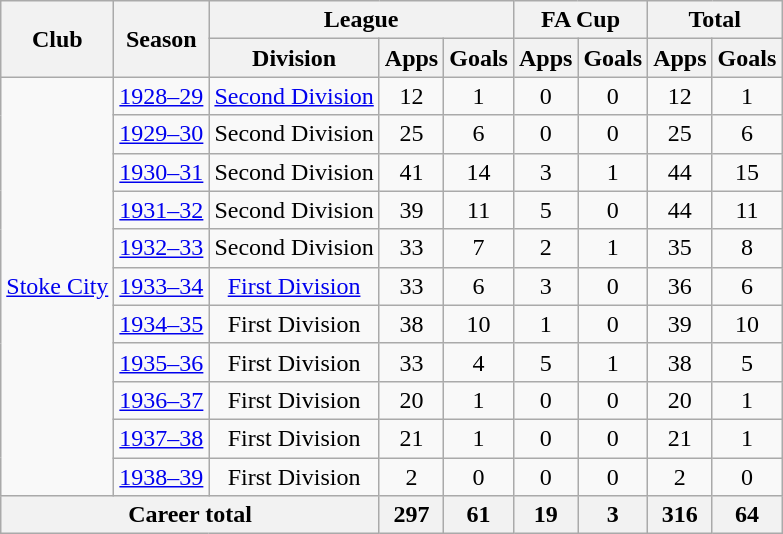<table class="wikitable" style="text-align: center;">
<tr>
<th rowspan="2">Club</th>
<th rowspan="2">Season</th>
<th colspan="3">League</th>
<th colspan="2">FA Cup</th>
<th colspan="2">Total</th>
</tr>
<tr>
<th>Division</th>
<th>Apps</th>
<th>Goals</th>
<th>Apps</th>
<th>Goals</th>
<th>Apps</th>
<th>Goals</th>
</tr>
<tr>
<td rowspan="11"><a href='#'>Stoke City</a></td>
<td><a href='#'>1928–29</a></td>
<td><a href='#'>Second Division</a></td>
<td>12</td>
<td>1</td>
<td>0</td>
<td>0</td>
<td>12</td>
<td>1</td>
</tr>
<tr>
<td><a href='#'>1929–30</a></td>
<td>Second Division</td>
<td>25</td>
<td>6</td>
<td>0</td>
<td>0</td>
<td>25</td>
<td>6</td>
</tr>
<tr>
<td><a href='#'>1930–31</a></td>
<td>Second Division</td>
<td>41</td>
<td>14</td>
<td>3</td>
<td>1</td>
<td>44</td>
<td>15</td>
</tr>
<tr>
<td><a href='#'>1931–32</a></td>
<td>Second Division</td>
<td>39</td>
<td>11</td>
<td>5</td>
<td>0</td>
<td>44</td>
<td>11</td>
</tr>
<tr>
<td><a href='#'>1932–33</a></td>
<td>Second Division</td>
<td>33</td>
<td>7</td>
<td>2</td>
<td>1</td>
<td>35</td>
<td>8</td>
</tr>
<tr>
<td><a href='#'>1933–34</a></td>
<td><a href='#'>First Division</a></td>
<td>33</td>
<td>6</td>
<td>3</td>
<td>0</td>
<td>36</td>
<td>6</td>
</tr>
<tr>
<td><a href='#'>1934–35</a></td>
<td>First Division</td>
<td>38</td>
<td>10</td>
<td>1</td>
<td>0</td>
<td>39</td>
<td>10</td>
</tr>
<tr>
<td><a href='#'>1935–36</a></td>
<td>First Division</td>
<td>33</td>
<td>4</td>
<td>5</td>
<td>1</td>
<td>38</td>
<td>5</td>
</tr>
<tr>
<td><a href='#'>1936–37</a></td>
<td>First Division</td>
<td>20</td>
<td>1</td>
<td>0</td>
<td>0</td>
<td>20</td>
<td>1</td>
</tr>
<tr>
<td><a href='#'>1937–38</a></td>
<td>First Division</td>
<td>21</td>
<td>1</td>
<td>0</td>
<td>0</td>
<td>21</td>
<td>1</td>
</tr>
<tr>
<td><a href='#'>1938–39</a></td>
<td>First Division</td>
<td>2</td>
<td>0</td>
<td>0</td>
<td>0</td>
<td>2</td>
<td>0</td>
</tr>
<tr>
<th colspan="3">Career total</th>
<th>297</th>
<th>61</th>
<th>19</th>
<th>3</th>
<th>316</th>
<th>64</th>
</tr>
</table>
